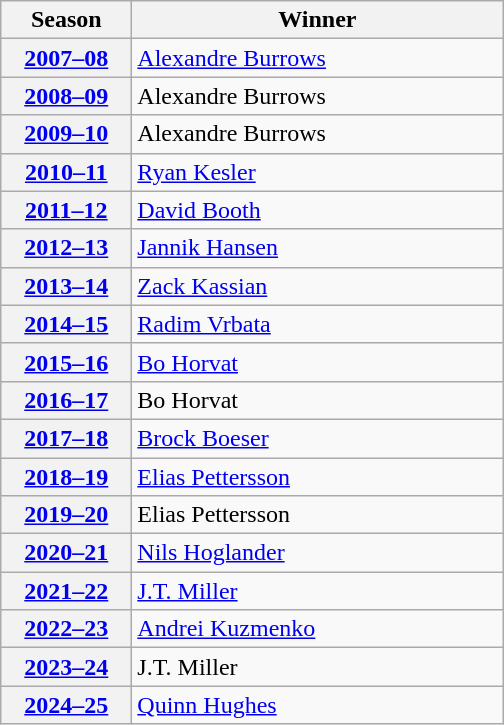<table class="wikitable">
<tr>
<th scope="col" style="width:5em">Season</th>
<th scope="col" style="width:15em">Winner</th>
</tr>
<tr>
<th scope="row"><a href='#'>2007–08</a></th>
<td><a href='#'>Alexandre Burrows</a></td>
</tr>
<tr>
<th scope="row"><a href='#'>2008–09</a></th>
<td>Alexandre Burrows</td>
</tr>
<tr>
<th scope="row"><a href='#'>2009–10</a></th>
<td>Alexandre Burrows</td>
</tr>
<tr>
<th scope="row"><a href='#'>2010–11</a></th>
<td><a href='#'>Ryan Kesler</a></td>
</tr>
<tr>
<th scope="row"><a href='#'>2011–12</a></th>
<td><a href='#'>David Booth</a></td>
</tr>
<tr>
<th scope="row"><a href='#'>2012–13</a></th>
<td><a href='#'>Jannik Hansen</a></td>
</tr>
<tr>
<th scope="row"><a href='#'>2013–14</a></th>
<td><a href='#'>Zack Kassian</a></td>
</tr>
<tr>
<th scope="row"><a href='#'>2014–15</a></th>
<td><a href='#'>Radim Vrbata</a></td>
</tr>
<tr>
<th scope="row"><a href='#'>2015–16</a></th>
<td><a href='#'>Bo Horvat</a></td>
</tr>
<tr>
<th scope="row"><a href='#'>2016–17</a></th>
<td>Bo Horvat</td>
</tr>
<tr>
<th scope="row"><a href='#'>2017–18</a></th>
<td><a href='#'>Brock Boeser</a></td>
</tr>
<tr>
<th scope="row"><a href='#'>2018–19</a></th>
<td><a href='#'>Elias Pettersson</a></td>
</tr>
<tr>
<th scope="row"><a href='#'>2019–20</a></th>
<td>Elias Pettersson</td>
</tr>
<tr>
<th scope="row"><a href='#'>2020–21</a></th>
<td><a href='#'>Nils Hoglander</a></td>
</tr>
<tr>
<th scope="row"><a href='#'>2021–22</a></th>
<td><a href='#'>J.T. Miller</a></td>
</tr>
<tr>
<th scope="row"><a href='#'>2022–23</a></th>
<td><a href='#'>Andrei Kuzmenko</a></td>
</tr>
<tr>
<th scope="row"><a href='#'>2023–24</a></th>
<td>J.T. Miller</td>
</tr>
<tr>
<th scope="row"><a href='#'>2024–25</a></th>
<td><a href='#'>Quinn Hughes</a></td>
</tr>
</table>
